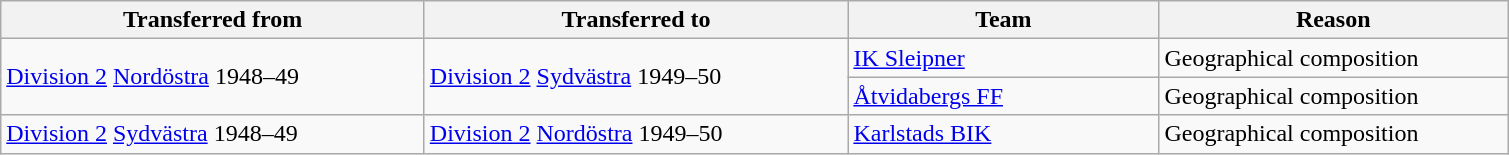<table class="wikitable" style="text-align: left;">
<tr>
<th style="width: 275px;">Transferred from</th>
<th style="width: 275px;">Transferred to</th>
<th style="width: 200px;">Team</th>
<th style="width: 225px;">Reason</th>
</tr>
<tr>
<td rowspan=2><a href='#'>Division 2</a> <a href='#'>Nordöstra</a> 1948–49</td>
<td rowspan=2><a href='#'>Division 2</a> <a href='#'>Sydvästra</a> 1949–50</td>
<td><a href='#'>IK Sleipner</a></td>
<td>Geographical composition</td>
</tr>
<tr>
<td><a href='#'>Åtvidabergs FF</a></td>
<td>Geographical composition</td>
</tr>
<tr>
<td><a href='#'>Division 2</a> <a href='#'>Sydvästra</a> 1948–49</td>
<td><a href='#'>Division 2</a> <a href='#'>Nordöstra</a> 1949–50</td>
<td><a href='#'>Karlstads BIK</a></td>
<td>Geographical composition</td>
</tr>
</table>
